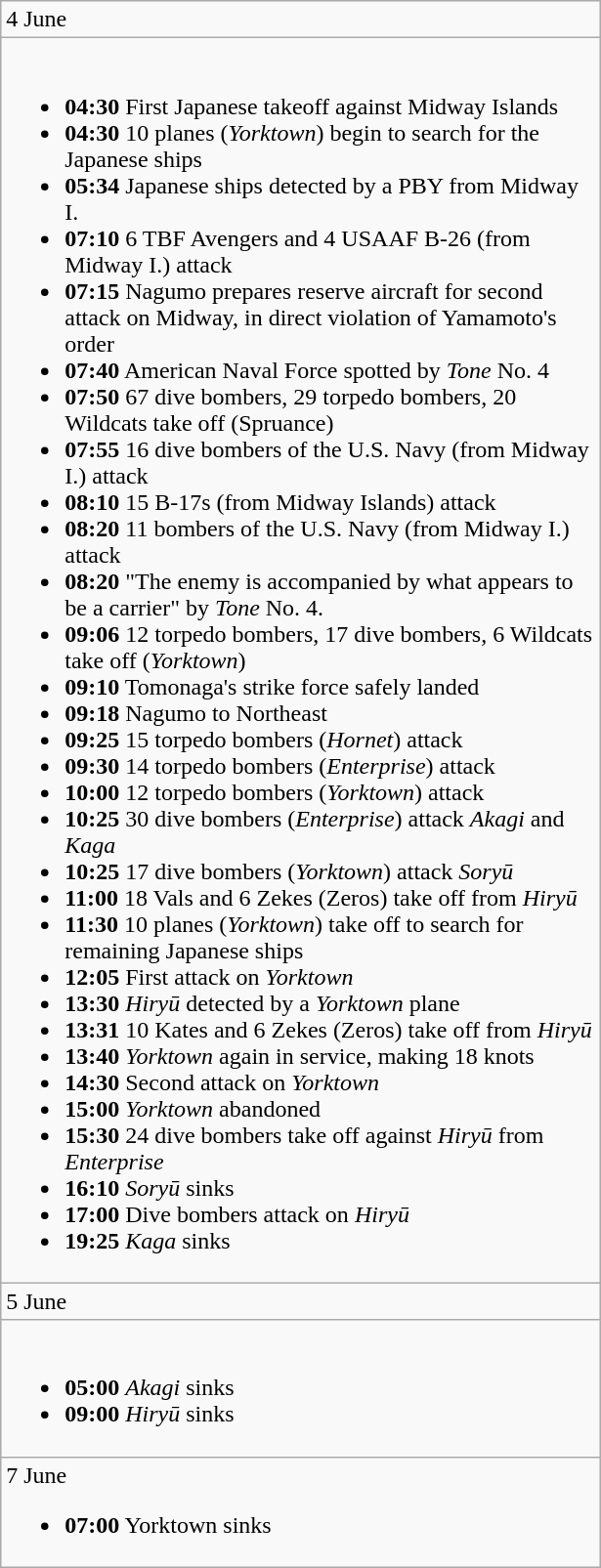<table class="wikitable floatright" style="text-align:left; width:410px;">
<tr>
<td>4 June</td>
</tr>
<tr>
<td><br><ul><li><strong>04:30</strong> First Japanese takeoff against Midway Islands</li><li><strong>04:30</strong> 10 planes (<em>Yorktown</em>) begin to search for the Japanese ships</li><li><strong>05:34</strong> Japanese ships detected by a PBY from Midway I.</li><li><strong>07:10</strong> 6 TBF Avengers and 4 USAAF B-26 (from Midway I.) attack</li><li><strong>07:15</strong> Nagumo prepares reserve aircraft for second attack on Midway, in direct violation of Yamamoto's order</li><li><strong>07:40</strong> American Naval Force spotted by <em>Tone</em> No. 4</li><li><strong>07:50</strong> 67 dive bombers, 29 torpedo bombers, 20 Wildcats take off (Spruance)</li><li><strong>07:55</strong> 16 dive bombers of the U.S. Navy (from Midway I.) attack</li><li><strong>08:10</strong> 15 B-17s (from Midway Islands) attack</li><li><strong>08:20</strong> 11 bombers of the U.S. Navy (from Midway I.) attack</li><li><strong>08:20</strong> "The enemy is accompanied by what appears to be a carrier" by <em>Tone</em> No. 4.</li><li><strong>09:06</strong> 12 torpedo bombers, 17 dive bombers, 6 Wildcats take off (<em>Yorktown</em>)</li><li><strong>09:10</strong> Tomonaga's strike force safely landed</li><li><strong>09:18</strong> Nagumo to Northeast</li><li><strong>09:25</strong> 15 torpedo bombers (<em>Hornet</em>) attack</li><li><strong>09:30</strong> 14 torpedo bombers (<em>Enterprise</em>) attack</li><li><strong>10:00</strong> 12 torpedo bombers (<em>Yorktown</em>) attack</li><li><strong>10:25</strong> 30 dive bombers (<em>Enterprise</em>) attack <em>Akagi</em> and <em>Kaga</em></li><li><strong>10:25</strong> 17 dive bombers (<em>Yorktown</em>) attack <em>Soryū</em></li><li><strong>11:00</strong> 18 Vals and 6 Zekes (Zeros) take off from <em>Hiryū</em></li><li><strong>11:30</strong> 10 planes (<em>Yorktown</em>) take off to search for remaining Japanese ships</li><li><strong>12:05</strong> First attack on <em>Yorktown</em></li><li><strong>13:30</strong> <em>Hiryū</em> detected by a <em>Yorktown</em> plane</li><li><strong>13:31</strong> 10 Kates and 6 Zekes (Zeros) take off from <em>Hiryū</em></li><li><strong>13:40</strong> <em>Yorktown</em> again in service, making 18 knots</li><li><strong>14:30</strong> Second attack on <em>Yorktown</em></li><li><strong>15:00</strong> <em>Yorktown</em> abandoned</li><li><strong>15:30</strong> 24 dive bombers take off against <em>Hiryū</em> from <em>Enterprise</em></li><li><strong>16:10</strong> <em>Soryū</em> sinks</li><li><strong>17:00</strong> Dive bombers attack on <em>Hiryū</em></li><li><strong>19:25</strong> <em>Kaga</em> sinks</li></ul></td>
</tr>
<tr>
<td>5 June</td>
</tr>
<tr>
<td><br><ul><li><strong>05:00</strong> <em>Akagi</em> sinks</li><li><strong>09:00</strong> <em>Hiryū</em> sinks</li></ul></td>
</tr>
<tr>
<td>7 June<br><ul><li><strong>07:00</strong> Yorktown sinks</li></ul></td>
</tr>
</table>
